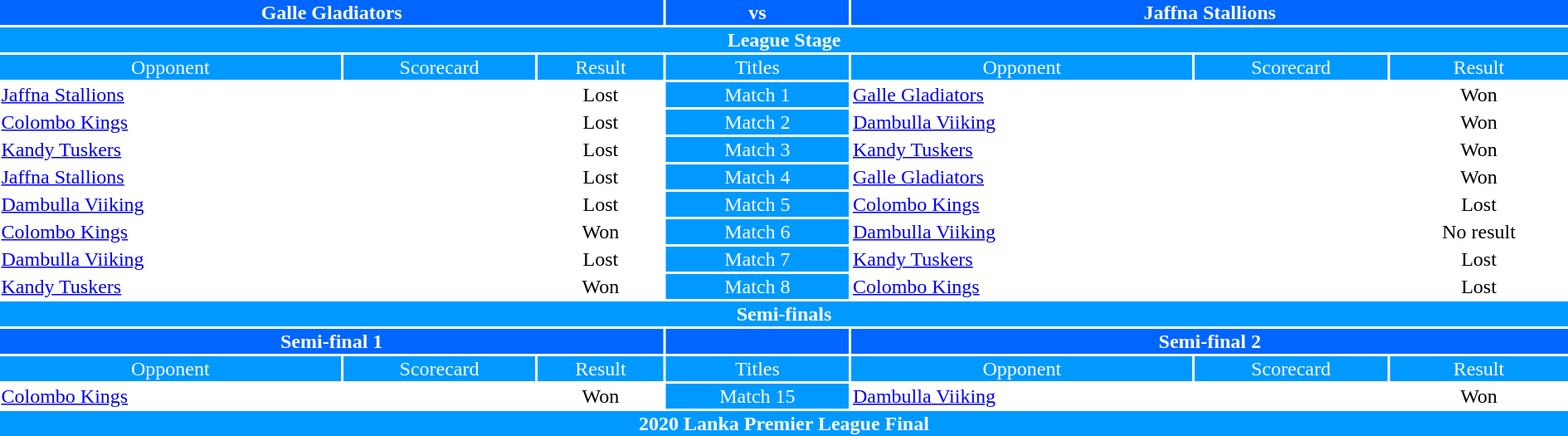<table style="width:100%;text-align:center">
<tr style="vertical-align:top;background:#0066ff;color:#ffffff">
<th colspan="3">Galle Gladiators</th>
<th>vs</th>
<th colspan="3">Jaffna Stallions</th>
</tr>
<tr style="vertical-align:top;background:#0099ff;color:#ffffff">
<th colspan="7">League Stage</th>
</tr>
<tr style="vertical-align:top;background:#0099ff;color:#ffffff">
<td>Opponent</td>
<td>Scorecard</td>
<td>Result</td>
<td>Titles</td>
<td>Opponent</td>
<td>Scorecard</td>
<td>Result</td>
</tr>
<tr>
<td style="text-align:left"><a href='#'>Jaffna Stallions</a></td>
<td></td>
<td>Lost</td>
<td style="background:#0099ff;color:#ffffff">Match 1</td>
<td style="text-align:left"><a href='#'>Galle Gladiators</a></td>
<td></td>
<td>Won</td>
</tr>
<tr>
<td style="text-align:left"><a href='#'>Colombo Kings</a></td>
<td></td>
<td>Lost</td>
<td style="background:#0099ff;color:#ffffff">Match 2</td>
<td style="text-align:left"><a href='#'>Dambulla Viiking</a></td>
<td></td>
<td>Won</td>
</tr>
<tr>
<td style="text-align:left"><a href='#'>Kandy Tuskers</a></td>
<td></td>
<td>Lost</td>
<td style="background:#0099ff;color:#ffffff">Match 3</td>
<td style="text-align:left"><a href='#'>Kandy Tuskers</a></td>
<td></td>
<td>Won</td>
</tr>
<tr>
<td style="text-align:left"><a href='#'>Jaffna Stallions</a></td>
<td></td>
<td>Lost</td>
<td style="background:#0099ff;color:#ffffff">Match 4</td>
<td style="text-align:left"><a href='#'>Galle Gladiators</a></td>
<td></td>
<td>Won</td>
</tr>
<tr>
<td style="text-align:left"><a href='#'>Dambulla Viiking</a></td>
<td></td>
<td>Lost</td>
<td style="background:#0099ff;color:#ffffff">Match 5</td>
<td style="text-align:left"><a href='#'>Colombo Kings</a></td>
<td></td>
<td>Lost</td>
</tr>
<tr>
<td style="text-align:left"><a href='#'>Colombo Kings</a></td>
<td></td>
<td>Won</td>
<td style="background:#0099ff;color:#ffffff">Match 6</td>
<td style="text-align:left"><a href='#'>Dambulla Viiking</a></td>
<td></td>
<td>No result</td>
</tr>
<tr>
<td style="text-align:left"><a href='#'>Dambulla Viiking</a></td>
<td></td>
<td>Lost</td>
<td style="background:#0099ff;color:#ffffff">Match 7</td>
<td style="text-align:left"><a href='#'>Kandy Tuskers</a></td>
<td></td>
<td>Lost</td>
</tr>
<tr>
<td style="text-align:left"><a href='#'>Kandy Tuskers</a></td>
<td></td>
<td>Won</td>
<td style="background:#0099ff;color:#ffffff">Match 8</td>
<td style="text-align:left"><a href='#'>Colombo Kings</a></td>
<td></td>
<td>Lost</td>
</tr>
<tr style="vertical-align:top;background:#0099ff;color:#ffffff">
<th colspan="7">Semi-finals</th>
</tr>
<tr style="vertical-align:top;background:#0066ff;color:#ffffff">
<th colspan="3">Semi-final 1</th>
<th></th>
<th colspan="3">Semi-final 2</th>
</tr>
<tr style="vertical-align:top;background:#0099ff;color:#ffffff">
<td>Opponent</td>
<td>Scorecard</td>
<td>Result</td>
<td>Titles</td>
<td>Opponent</td>
<td>Scorecard</td>
<td>Result</td>
</tr>
<tr>
<td style="text-align:left"><a href='#'>Colombo Kings</a></td>
<td></td>
<td>Won</td>
<td style="background:#0099ff;color:#ffffff">Match 15</td>
<td style="text-align:left"><a href='#'>Dambulla Viiking</a></td>
<td></td>
<td>Won</td>
</tr>
<tr style="vertical-align:top; background:#0099ff;color:#ffffff">
<th colspan="7">2020 Lanka Premier League Final</th>
</tr>
</table>
